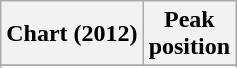<table class="wikitable plainrowheaders sortable">
<tr>
<th scope="col">Chart (2012)</th>
<th scope="col">Peak<br>position</th>
</tr>
<tr>
</tr>
<tr>
</tr>
<tr>
</tr>
</table>
